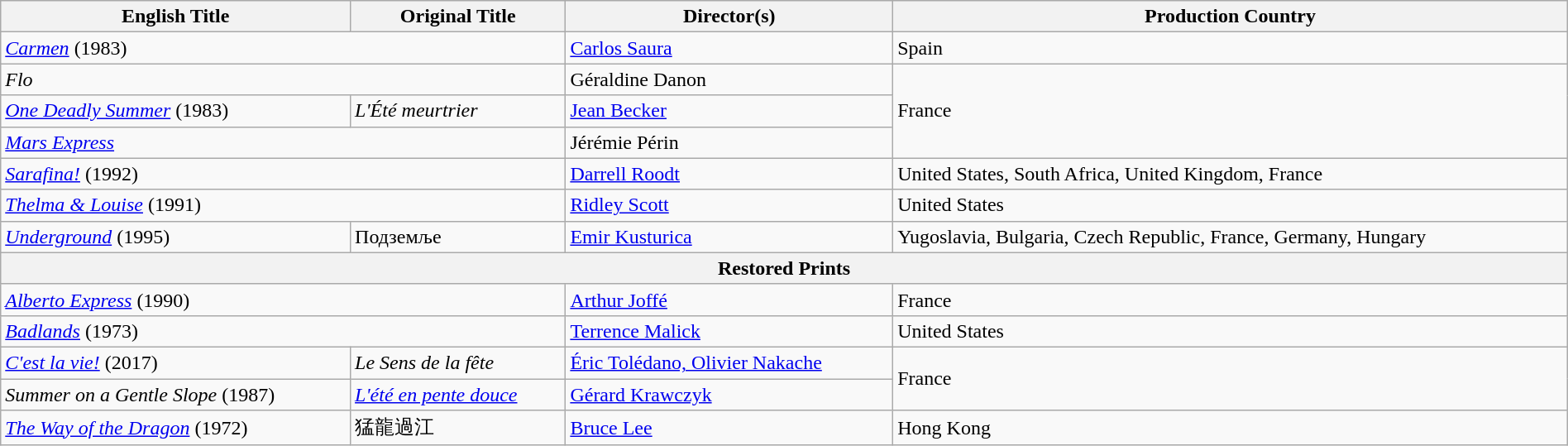<table class="wikitable" style="width:100%; margin-bottom:4px">
<tr>
<th scope="col">English Title</th>
<th scope="col">Original Title</th>
<th scope="col">Director(s)</th>
<th scope="col">Production Country</th>
</tr>
<tr>
<td colspan="2"><em><a href='#'>Carmen</a></em> (1983)</td>
<td><a href='#'>Carlos Saura</a></td>
<td>Spain</td>
</tr>
<tr>
<td colspan="2"><em>Flo</em></td>
<td>Géraldine Danon</td>
<td rowspan="3">France</td>
</tr>
<tr>
<td><em><a href='#'>One Deadly Summer</a></em> (1983)</td>
<td><em>L'Été meurtrier</em></td>
<td><a href='#'>Jean Becker</a></td>
</tr>
<tr>
<td colspan="2"><em><a href='#'>Mars Express</a></em></td>
<td>Jérémie Périn</td>
</tr>
<tr>
<td colspan="2"><em><a href='#'>Sarafina!</a></em> (1992)</td>
<td><a href='#'>Darrell Roodt</a></td>
<td>United States, South Africa, United Kingdom, France</td>
</tr>
<tr>
<td colspan="2"><em><a href='#'>Thelma & Louise</a></em> (1991)</td>
<td><a href='#'>Ridley Scott</a></td>
<td>United States</td>
</tr>
<tr>
<td><em><a href='#'>Underground</a></em> (1995)</td>
<td>Подземље</td>
<td><a href='#'>Emir Kusturica</a></td>
<td>Yugoslavia, Bulgaria, Czech Republic, France, Germany, Hungary</td>
</tr>
<tr>
<th colspan="4">Restored Prints</th>
</tr>
<tr>
<td colspan=2><em><a href='#'>Alberto Express</a></em> (1990)</td>
<td><a href='#'>Arthur Joffé</a></td>
<td>France</td>
</tr>
<tr>
<td colspan="2"><em><a href='#'>Badlands</a></em> (1973)</td>
<td><a href='#'>Terrence Malick</a></td>
<td>United States</td>
</tr>
<tr>
<td><em><a href='#'>C'est la vie!</a></em> (2017)</td>
<td><em>Le Sens de la fête</em></td>
<td><a href='#'>Éric Tolédano, Olivier Nakache</a></td>
<td rowspan="2">France</td>
</tr>
<tr>
<td><em>Summer on a Gentle Slope</em> (1987)</td>
<td><em><a href='#'>L'été en pente douce</a></em></td>
<td><a href='#'>Gérard Krawczyk</a></td>
</tr>
<tr>
<td><em><a href='#'>The Way of the Dragon</a></em> (1972)</td>
<td>猛龍過江</td>
<td><a href='#'>Bruce Lee</a></td>
<td>Hong Kong</td>
</tr>
</table>
